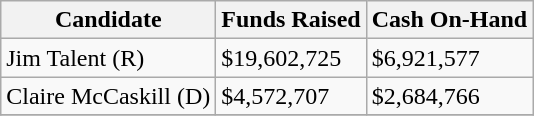<table class="wikitable">
<tr>
<th>Candidate</th>
<th>Funds Raised</th>
<th>Cash On-Hand</th>
</tr>
<tr>
<td>Jim Talent (R)</td>
<td>$19,602,725</td>
<td>$6,921,577</td>
</tr>
<tr>
<td>Claire McCaskill (D)</td>
<td>$4,572,707</td>
<td>$2,684,766</td>
</tr>
<tr>
</tr>
</table>
